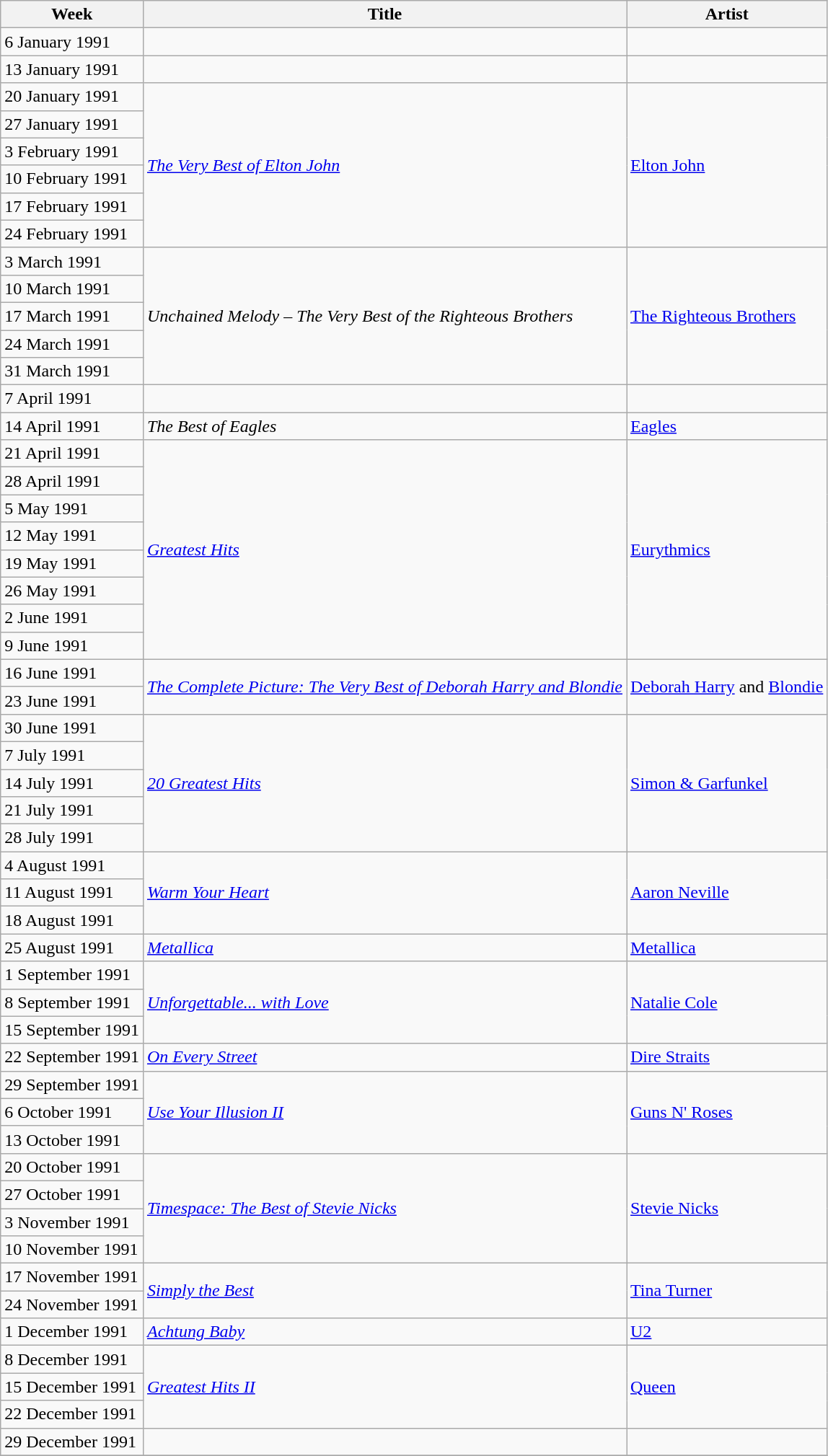<table class="wikitable">
<tr>
<th>Week</th>
<th>Title</th>
<th>Artist</th>
</tr>
<tr>
<td>6 January 1991</td>
<td></td>
<td></td>
</tr>
<tr>
<td>13 January 1991</td>
<td></td>
<td></td>
</tr>
<tr>
<td>20 January 1991</td>
<td rowspan="6"><em><a href='#'>The Very Best of Elton John</a></em></td>
<td rowspan="6"><a href='#'>Elton John</a></td>
</tr>
<tr>
<td>27 January 1991</td>
</tr>
<tr>
<td>3 February 1991</td>
</tr>
<tr>
<td>10 February 1991</td>
</tr>
<tr>
<td>17 February 1991</td>
</tr>
<tr>
<td>24 February 1991</td>
</tr>
<tr>
<td>3 March 1991</td>
<td rowspan="5"><em>Unchained Melody – The Very Best of the Righteous Brothers</em></td>
<td rowspan="5"><a href='#'>The Righteous Brothers</a></td>
</tr>
<tr>
<td>10 March 1991</td>
</tr>
<tr>
<td>17 March 1991</td>
</tr>
<tr>
<td>24 March 1991</td>
</tr>
<tr>
<td>31 March 1991</td>
</tr>
<tr>
<td>7 April 1991</td>
<td></td>
<td></td>
</tr>
<tr>
<td>14 April 1991</td>
<td rowspan="1"><em>The Best of Eagles</em></td>
<td rowspan="1"><a href='#'>Eagles</a></td>
</tr>
<tr>
<td>21 April 1991</td>
<td rowspan="8"><em><a href='#'>Greatest Hits</a></em></td>
<td rowspan="8"><a href='#'>Eurythmics</a></td>
</tr>
<tr>
<td>28 April 1991</td>
</tr>
<tr>
<td>5 May 1991</td>
</tr>
<tr>
<td>12 May 1991</td>
</tr>
<tr>
<td>19 May 1991</td>
</tr>
<tr>
<td>26 May 1991</td>
</tr>
<tr>
<td>2 June 1991</td>
</tr>
<tr>
<td>9 June 1991</td>
</tr>
<tr>
<td>16 June 1991</td>
<td rowspan="2"><em><a href='#'>The Complete Picture: The Very Best of Deborah Harry and Blondie</a></em></td>
<td rowspan="2"><a href='#'>Deborah Harry</a> and <a href='#'>Blondie</a></td>
</tr>
<tr>
<td>23 June 1991</td>
</tr>
<tr>
<td>30 June 1991</td>
<td rowspan="5"><em><a href='#'>20 Greatest Hits</a></em></td>
<td rowspan="5"><a href='#'>Simon & Garfunkel</a></td>
</tr>
<tr>
<td>7 July 1991</td>
</tr>
<tr>
<td>14 July 1991</td>
</tr>
<tr>
<td>21 July 1991</td>
</tr>
<tr>
<td>28 July 1991</td>
</tr>
<tr>
<td>4 August 1991</td>
<td rowspan="3"><em><a href='#'>Warm Your Heart</a></em></td>
<td rowspan="3"><a href='#'>Aaron Neville</a></td>
</tr>
<tr>
<td>11 August 1991</td>
</tr>
<tr>
<td>18 August 1991</td>
</tr>
<tr>
<td>25 August 1991</td>
<td rowspan="1"><em><a href='#'>Metallica</a></em></td>
<td rowspan="1"><a href='#'>Metallica</a></td>
</tr>
<tr>
<td>1 September 1991</td>
<td rowspan="3"><em><a href='#'>Unforgettable... with Love</a></em></td>
<td rowspan="3"><a href='#'>Natalie Cole</a></td>
</tr>
<tr>
<td>8 September 1991</td>
</tr>
<tr>
<td>15 September 1991</td>
</tr>
<tr>
<td>22 September 1991</td>
<td rowspan="1"><em><a href='#'>On Every Street</a></em></td>
<td rowspan="1"><a href='#'>Dire Straits</a></td>
</tr>
<tr>
<td>29 September 1991</td>
<td rowspan="3"><em><a href='#'>Use Your Illusion II</a></em></td>
<td rowspan="3"><a href='#'>Guns N' Roses</a></td>
</tr>
<tr>
<td>6 October 1991</td>
</tr>
<tr>
<td>13 October 1991</td>
</tr>
<tr>
<td>20 October 1991</td>
<td rowspan="4"><em><a href='#'>Timespace: The Best of Stevie Nicks</a></em></td>
<td rowspan="4"><a href='#'>Stevie Nicks</a></td>
</tr>
<tr>
<td>27 October 1991</td>
</tr>
<tr>
<td>3 November 1991</td>
</tr>
<tr>
<td>10 November 1991</td>
</tr>
<tr>
<td>17 November 1991</td>
<td rowspan="2"><em><a href='#'>Simply the Best</a></em></td>
<td rowspan="2"><a href='#'>Tina Turner</a></td>
</tr>
<tr>
<td>24 November 1991</td>
</tr>
<tr>
<td>1 December 1991</td>
<td rowspan="1"><em><a href='#'>Achtung Baby</a></em></td>
<td rowspan="1"><a href='#'>U2</a></td>
</tr>
<tr>
<td>8 December 1991</td>
<td rowspan="3"><em><a href='#'>Greatest Hits II</a></em></td>
<td rowspan="3"><a href='#'>Queen</a></td>
</tr>
<tr>
<td>15 December 1991</td>
</tr>
<tr>
<td>22 December 1991</td>
</tr>
<tr>
<td>29 December 1991</td>
<td></td>
<td></td>
</tr>
<tr bgcolor="#CCCCCC">
</tr>
</table>
